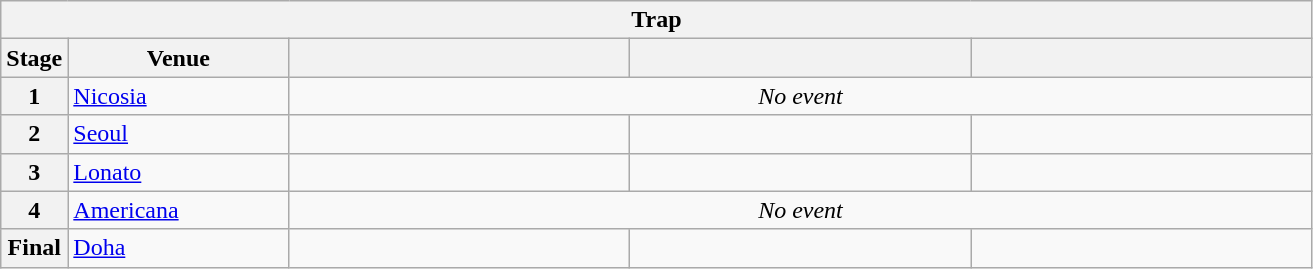<table class="wikitable">
<tr>
<th colspan="5">Trap</th>
</tr>
<tr>
<th>Stage</th>
<th width=140>Venue</th>
<th width=220></th>
<th width=220></th>
<th width=220></th>
</tr>
<tr>
<th>1</th>
<td> <a href='#'>Nicosia</a></td>
<td align = center colspan="3"><em>No event</em></td>
</tr>
<tr>
<th>2</th>
<td> <a href='#'>Seoul</a></td>
<td></td>
<td></td>
<td></td>
</tr>
<tr>
<th>3</th>
<td> <a href='#'>Lonato</a></td>
<td></td>
<td></td>
<td></td>
</tr>
<tr>
<th>4</th>
<td> <a href='#'>Americana</a></td>
<td align = center colspan="3"><em>No event</em></td>
</tr>
<tr>
<th>Final</th>
<td> <a href='#'>Doha</a></td>
<td></td>
<td></td>
<td></td>
</tr>
</table>
